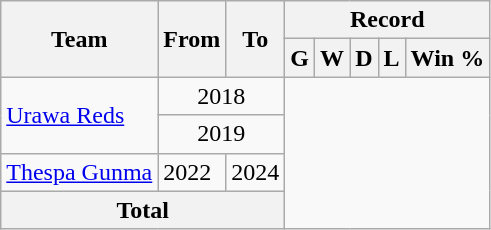<table class="wikitable" style="text-align: center">
<tr>
<th rowspan="2">Team</th>
<th rowspan="2">From</th>
<th rowspan="2">To</th>
<th colspan="5">Record</th>
</tr>
<tr>
<th>G</th>
<th>W</th>
<th>D</th>
<th>L</th>
<th>Win %</th>
</tr>
<tr>
<td rowspan="2" align="left"><a href='#'>Urawa Reds</a></td>
<td colspan="2">2018<br></td>
</tr>
<tr>
<td colspan="2">2019<br></td>
</tr>
<tr>
<td align="left"><a href='#'>Thespa Gunma</a></td>
<td align="left">2022</td>
<td align="left">2024<br></td>
</tr>
<tr>
<th colspan="3">Total<br></th>
</tr>
</table>
